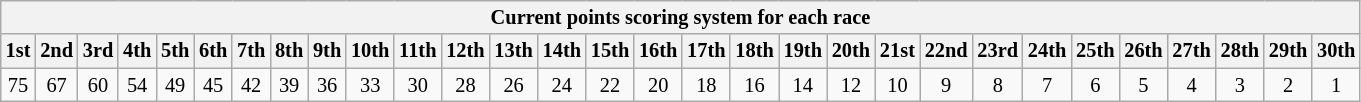<table class="wikitable" style="font-size: 85%">
<tr>
<th colspan="30">Current points scoring system for each race</th>
</tr>
<tr>
<th>1st</th>
<th>2nd</th>
<th>3rd</th>
<th>4th</th>
<th>5th</th>
<th>6th</th>
<th>7th</th>
<th>8th</th>
<th>9th</th>
<th>10th</th>
<th>11th</th>
<th>12th</th>
<th>13th</th>
<th>14th</th>
<th>15th</th>
<th>16th</th>
<th>17th</th>
<th>18th</th>
<th>19th</th>
<th>20th</th>
<th>21st</th>
<th>22nd</th>
<th>23rd</th>
<th>24th</th>
<th>25th</th>
<th>26th</th>
<th>27th</th>
<th>28th</th>
<th>29th</th>
<th>30th</th>
</tr>
<tr align="center">
<td>75</td>
<td>67</td>
<td>60</td>
<td>54</td>
<td>49</td>
<td>45</td>
<td>42</td>
<td>39</td>
<td>36</td>
<td>33</td>
<td>30</td>
<td>28</td>
<td>26</td>
<td>24</td>
<td>22</td>
<td>20</td>
<td>18</td>
<td>16</td>
<td>14</td>
<td>12</td>
<td>10</td>
<td>9</td>
<td>8</td>
<td>7</td>
<td>6</td>
<td>5</td>
<td>4</td>
<td>3</td>
<td>2</td>
<td>1</td>
</tr>
</table>
